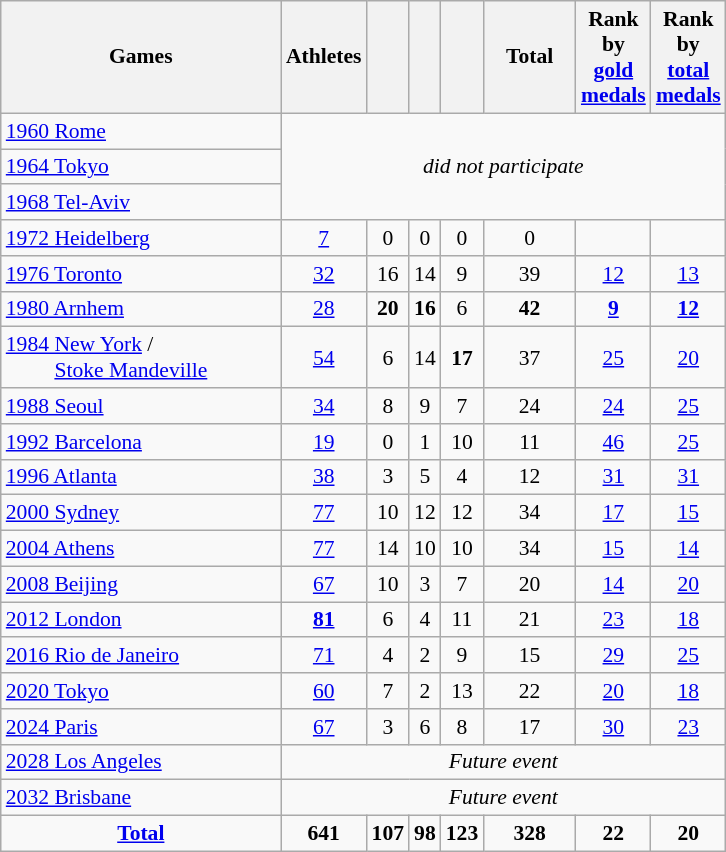<table class="wikitable sortable"  style="font-size:90%; text-align:center;">
<tr>
<th width=180 class="unsortable">Games</th>
<th width=30>Athletes</th>
<th scope="col" width:60px;"></th>
<th scope="col" width:60px;"></th>
<th scope="col" width:60px;"></th>
<th width=55>Total</th>
<th width=4em class="unsortable">Rank by <a href='#'>gold medals</a></th>
<th width=4em class="unsortable">Rank by <a href='#'>total medals</a></th>
</tr>
<tr align=center class="sortbottom">
<td align=left> <a href='#'>1960 Rome</a></td>
<td colspan=7 rowspan=3><em>did not participate</em></td>
</tr>
<tr align=center class="sortbottom">
<td align=left> <a href='#'>1964 Tokyo</a></td>
</tr>
<tr align=center class="sortbottom">
<td align=left> <a href='#'>1968 Tel-Aviv</a></td>
</tr>
<tr align=center>
<td align=left> <a href='#'>1972 Heidelberg</a></td>
<td><a href='#'>7</a></td>
<td>0</td>
<td>0</td>
<td>0</td>
<td>0</td>
<td></td>
<td></td>
</tr>
<tr align=center>
<td align=left> <a href='#'>1976 Toronto</a></td>
<td><a href='#'>32</a></td>
<td>16</td>
<td>14</td>
<td>9</td>
<td>39</td>
<td><a href='#'>12</a></td>
<td><a href='#'>13</a></td>
</tr>
<tr align=center>
<td align=left> <a href='#'>1980 Arnhem</a></td>
<td><a href='#'>28</a></td>
<td><strong>20</strong></td>
<td><strong>16</strong></td>
<td>6</td>
<td><strong>42</strong></td>
<td><a href='#'><strong>9</strong></a></td>
<td><a href='#'><strong>12</strong></a></td>
</tr>
<tr align=center>
<td align=left> <a href='#'>1984 New York</a> /<br>          <a href='#'>Stoke Mandeville</a></td>
<td><a href='#'>54</a></td>
<td>6</td>
<td>14</td>
<td><strong>17</strong></td>
<td>37</td>
<td><a href='#'>25</a></td>
<td><a href='#'>20</a></td>
</tr>
<tr align=center>
<td align=left> <a href='#'>1988 Seoul</a></td>
<td><a href='#'>34</a></td>
<td>8</td>
<td>9</td>
<td>7</td>
<td>24</td>
<td><a href='#'>24</a></td>
<td><a href='#'>25</a></td>
</tr>
<tr align=center>
<td align=left> <a href='#'>1992 Barcelona</a></td>
<td><a href='#'>19</a></td>
<td>0</td>
<td>1</td>
<td>10</td>
<td>11</td>
<td><a href='#'>46</a></td>
<td><a href='#'>25</a></td>
</tr>
<tr align=center>
<td align=left> <a href='#'>1996 Atlanta</a></td>
<td><a href='#'>38</a></td>
<td>3</td>
<td>5</td>
<td>4</td>
<td>12</td>
<td><a href='#'>31</a></td>
<td><a href='#'>31</a></td>
</tr>
<tr align=center>
<td align=left> <a href='#'>2000 Sydney</a></td>
<td><a href='#'>77</a></td>
<td>10</td>
<td>12</td>
<td>12</td>
<td>34</td>
<td><a href='#'>17</a></td>
<td><a href='#'>15</a></td>
</tr>
<tr align=center>
<td align=left> <a href='#'>2004 Athens</a></td>
<td><a href='#'>77</a></td>
<td>14</td>
<td>10</td>
<td>10</td>
<td>34</td>
<td><a href='#'>15</a></td>
<td><a href='#'>14</a></td>
</tr>
<tr align=center>
<td align=left> <a href='#'>2008 Beijing</a></td>
<td><a href='#'>67</a></td>
<td>10</td>
<td>3</td>
<td>7</td>
<td>20</td>
<td><a href='#'>14</a></td>
<td><a href='#'>20</a></td>
</tr>
<tr align=center>
<td align=left> <a href='#'>2012 London</a></td>
<td><a href='#'><strong>81</strong></a></td>
<td>6</td>
<td>4</td>
<td>11</td>
<td>21</td>
<td><a href='#'>23</a></td>
<td><a href='#'>18</a></td>
</tr>
<tr align=center>
<td align=left> <a href='#'>2016 Rio de Janeiro</a></td>
<td><a href='#'>71</a></td>
<td>4</td>
<td>2</td>
<td>9</td>
<td>15</td>
<td><a href='#'>29</a></td>
<td><a href='#'>25</a></td>
</tr>
<tr align=center>
<td align=left> <a href='#'>2020 Tokyo</a></td>
<td><a href='#'>60</a></td>
<td>7</td>
<td>2</td>
<td>13</td>
<td>22</td>
<td><a href='#'>20</a></td>
<td><a href='#'>18</a></td>
</tr>
<tr align=center>
<td align=left> <a href='#'>2024 Paris</a></td>
<td><a href='#'>67</a></td>
<td>3</td>
<td>6</td>
<td>8</td>
<td>17</td>
<td><a href='#'>30</a></td>
<td><a href='#'>23</a></td>
</tr>
<tr align=center>
<td align=left> <a href='#'>2028 Los Angeles</a></td>
<td colspan=7; rowspan=1><em>Future event</em></td>
</tr>
<tr align=center>
<td align=left> <a href='#'>2032 Brisbane</a></td>
<td colspan=7; rowspan=1><em>Future event</em></td>
</tr>
<tr class="sortbottom" style="text-align:center;">
<td><strong><a href='#'>Total</a></strong></td>
<td><strong>641</strong></td>
<td><strong>107</strong></td>
<td><strong>98</strong></td>
<td><strong>123</strong></td>
<td><strong>328</strong></td>
<td><strong>22</strong></td>
<td><strong>20</strong></td>
</tr>
</table>
